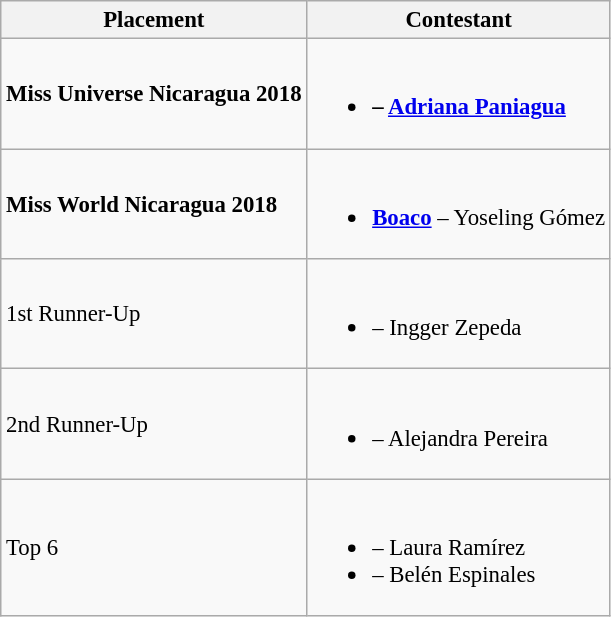<table class="wikitable sortable" style="font-size:95%;">
<tr>
<th>Placement</th>
<th>Contestant</th>
</tr>
<tr>
<td><strong>Miss Universe Nicaragua 2018</strong></td>
<td><br><ul><li><strong> – <a href='#'>Adriana Paniagua</a></strong></li></ul></td>
</tr>
<tr>
<td><strong>Miss World Nicaragua 2018</strong></td>
<td><br><ul><li><strong> <a href='#'>Boaco</a></strong> – Yoseling Gómez</li></ul></td>
</tr>
<tr>
<td>1st Runner-Up</td>
<td><br><ul><li> – Ingger Zepeda</li></ul></td>
</tr>
<tr>
<td>2nd Runner-Up</td>
<td><br><ul><li> – Alejandra Pereira</li></ul></td>
</tr>
<tr>
<td>Top 6</td>
<td><br><ul><li> – Laura Ramírez</li><li> – Belén Espinales</li></ul></td>
</tr>
</table>
